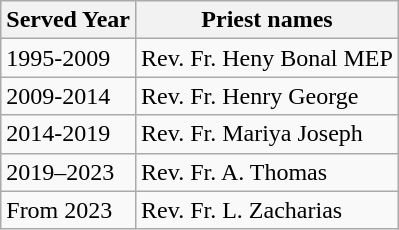<table class="wikitable">
<tr>
<th>Served Year</th>
<th>Priest names</th>
</tr>
<tr>
<td>1995-2009</td>
<td>Rev. Fr. Heny Bonal MEP</td>
</tr>
<tr>
<td>2009-2014</td>
<td>Rev. Fr. Henry George</td>
</tr>
<tr>
<td>2014-2019</td>
<td>Rev. Fr. Mariya Joseph</td>
</tr>
<tr>
<td>2019–2023</td>
<td>Rev. Fr. A. Thomas</td>
</tr>
<tr>
<td>From 2023</td>
<td>Rev. Fr. L. Zacharias</td>
</tr>
</table>
